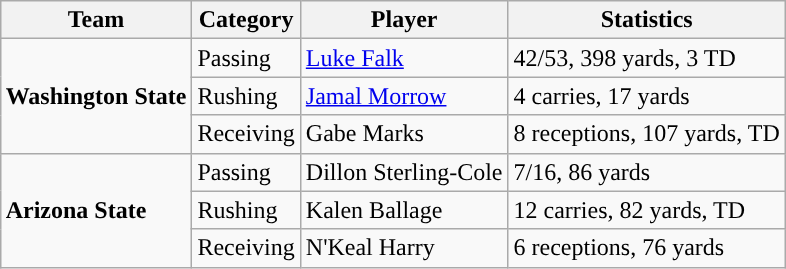<table class="wikitable" style="float: right;">
<tr>
<th>Team</th>
<th>Category</th>
<th>Player</th>
<th>Statistics</th>
</tr>
<tr>
<td rowspan=3><strong>Washington State</strong></td>
<td>Passing</td>
<td><a href='#'>Luke Falk</a></td>
<td>42/53, 398 yards, 3 TD</td>
</tr>
<tr>
<td>Rushing</td>
<td><a href='#'>Jamal Morrow</a></td>
<td>4 carries, 17 yards</td>
</tr>
<tr>
<td>Receiving</td>
<td>Gabe Marks</td>
<td>8 receptions, 107 yards, TD</td>
</tr>
<tr>
<td rowspan=3><strong>Arizona State</strong></td>
<td>Passing</td>
<td>Dillon Sterling-Cole</td>
<td>7/16, 86 yards</td>
</tr>
<tr>
<td>Rushing</td>
<td>Kalen Ballage</td>
<td>12 carries, 82 yards, TD</td>
</tr>
<tr>
<td>Receiving</td>
<td>N'Keal Harry</td>
<td>6 receptions, 76 yards</td>
</tr>
</table>
